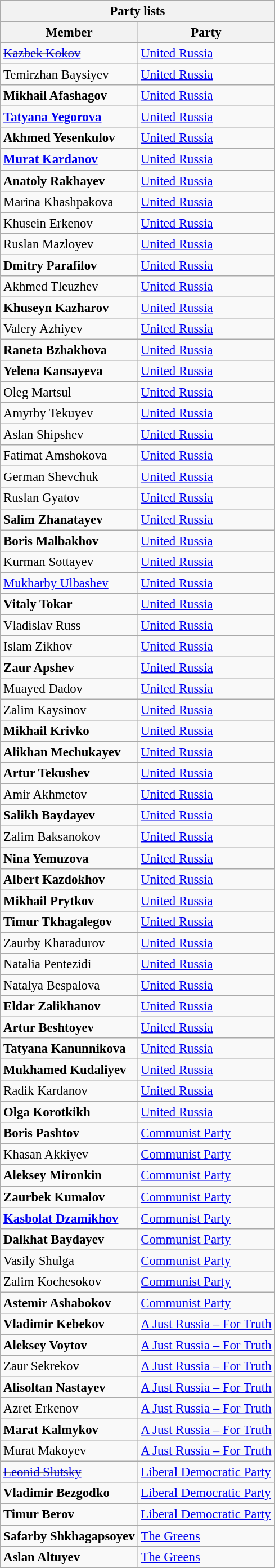<table class="wikitable sortable mw-collapsible mw-collapsed" style="font-size: 95%;">
<tr>
<th colspan=2>Party lists</th>
</tr>
<tr>
<th>Member</th>
<th>Party</th>
</tr>
<tr>
<td><s><a href='#'>Kazbek Kokov</a></s></td>
<td><a href='#'>United Russia</a></td>
</tr>
<tr>
<td>Temirzhan Baysiyev</td>
<td><a href='#'>United Russia</a></td>
</tr>
<tr>
<td><strong>Mikhail Afashagov</strong></td>
<td><a href='#'>United Russia</a></td>
</tr>
<tr>
<td><strong><a href='#'>Tatyana Yegorova</a></strong></td>
<td><a href='#'>United Russia</a></td>
</tr>
<tr>
<td><strong>Akhmed Yesenkulov</strong></td>
<td><a href='#'>United Russia</a></td>
</tr>
<tr>
<td><strong><a href='#'>Murat Kardanov</a></strong></td>
<td><a href='#'>United Russia</a></td>
</tr>
<tr>
<td><strong>Anatoly Rakhayev</strong></td>
<td><a href='#'>United Russia</a></td>
</tr>
<tr>
<td>Marina Khashpakova</td>
<td><a href='#'>United Russia</a></td>
</tr>
<tr>
<td>Khusein Erkenov</td>
<td><a href='#'>United Russia</a></td>
</tr>
<tr>
<td>Ruslan Mazloyev</td>
<td><a href='#'>United Russia</a></td>
</tr>
<tr>
<td><strong>Dmitry Parafilov</strong></td>
<td><a href='#'>United Russia</a></td>
</tr>
<tr>
<td>Akhmed Tleuzhev</td>
<td><a href='#'>United Russia</a></td>
</tr>
<tr>
<td><strong>Khuseyn Kazharov</strong></td>
<td><a href='#'>United Russia</a></td>
</tr>
<tr>
<td>Valery Azhiyev</td>
<td><a href='#'>United Russia</a></td>
</tr>
<tr>
<td><strong>Raneta Bzhakhova</strong></td>
<td><a href='#'>United Russia</a></td>
</tr>
<tr>
<td><strong>Yelena Kansayeva</strong></td>
<td><a href='#'>United Russia</a></td>
</tr>
<tr>
<td>Oleg Martsul</td>
<td><a href='#'>United Russia</a></td>
</tr>
<tr>
<td>Amyrby Tekuyev</td>
<td><a href='#'>United Russia</a></td>
</tr>
<tr>
<td>Aslan Shipshev</td>
<td><a href='#'>United Russia</a></td>
</tr>
<tr>
<td>Fatimat Amshokova</td>
<td><a href='#'>United Russia</a></td>
</tr>
<tr>
<td>German Shevchuk</td>
<td><a href='#'>United Russia</a></td>
</tr>
<tr>
<td>Ruslan Gyatov</td>
<td><a href='#'>United Russia</a></td>
</tr>
<tr>
<td><strong>Salim Zhanatayev</strong></td>
<td><a href='#'>United Russia</a></td>
</tr>
<tr>
<td><strong>Boris Malbakhov</strong></td>
<td><a href='#'>United Russia</a></td>
</tr>
<tr>
<td>Kurman Sottayev</td>
<td><a href='#'>United Russia</a></td>
</tr>
<tr>
<td><a href='#'>Mukharby Ulbashev</a></td>
<td><a href='#'>United Russia</a></td>
</tr>
<tr>
<td><strong>Vitaly Tokar</strong></td>
<td><a href='#'>United Russia</a></td>
</tr>
<tr>
<td>Vladislav Russ</td>
<td><a href='#'>United Russia</a></td>
</tr>
<tr>
<td>Islam Zikhov</td>
<td><a href='#'>United Russia</a></td>
</tr>
<tr>
<td><strong>Zaur Apshev</strong></td>
<td><a href='#'>United Russia</a></td>
</tr>
<tr>
<td>Muayed Dadov</td>
<td><a href='#'>United Russia</a></td>
</tr>
<tr>
<td>Zalim Kaysinov</td>
<td><a href='#'>United Russia</a></td>
</tr>
<tr>
<td><strong>Mikhail Krivko</strong></td>
<td><a href='#'>United Russia</a></td>
</tr>
<tr>
<td><strong>Alikhan Mechukayev</strong></td>
<td><a href='#'>United Russia</a></td>
</tr>
<tr>
<td><strong>Artur Tekushev</strong></td>
<td><a href='#'>United Russia</a></td>
</tr>
<tr>
<td>Amir Akhmetov</td>
<td><a href='#'>United Russia</a></td>
</tr>
<tr>
<td><strong>Salikh Baydayev</strong></td>
<td><a href='#'>United Russia</a></td>
</tr>
<tr>
<td>Zalim Baksanokov</td>
<td><a href='#'>United Russia</a></td>
</tr>
<tr>
<td><strong>Nina Yemuzova</strong></td>
<td><a href='#'>United Russia</a></td>
</tr>
<tr>
<td><strong>Albert Kazdokhov</strong></td>
<td><a href='#'>United Russia</a></td>
</tr>
<tr>
<td><strong>Mikhail Prytkov</strong></td>
<td><a href='#'>United Russia</a></td>
</tr>
<tr>
<td><strong>Timur Tkhagalegov</strong></td>
<td><a href='#'>United Russia</a></td>
</tr>
<tr>
<td>Zaurby Kharadurov</td>
<td><a href='#'>United Russia</a></td>
</tr>
<tr>
<td>Natalia Pentezidi</td>
<td><a href='#'>United Russia</a></td>
</tr>
<tr>
<td>Natalya Bespalova</td>
<td><a href='#'>United Russia</a></td>
</tr>
<tr>
<td><strong>Eldar Zalikhanov</strong></td>
<td><a href='#'>United Russia</a></td>
</tr>
<tr>
<td><strong>Artur Beshtoyev</strong></td>
<td><a href='#'>United Russia</a></td>
</tr>
<tr>
<td><strong>Tatyana Kanunnikova</strong></td>
<td><a href='#'>United Russia</a></td>
</tr>
<tr>
<td><strong>Mukhamed Kudaliyev</strong></td>
<td><a href='#'>United Russia</a></td>
</tr>
<tr>
<td>Radik Kardanov</td>
<td><a href='#'>United Russia</a></td>
</tr>
<tr>
<td><strong>Olga Korotkikh</strong></td>
<td><a href='#'>United Russia</a></td>
</tr>
<tr>
<td><strong>Boris Pashtov</strong></td>
<td><a href='#'>Communist Party</a></td>
</tr>
<tr>
<td>Khasan Akkiyev</td>
<td><a href='#'>Communist Party</a></td>
</tr>
<tr>
<td><strong>Aleksey Mironkin</strong></td>
<td><a href='#'>Communist Party</a></td>
</tr>
<tr>
<td><strong>Zaurbek Kumalov</strong></td>
<td><a href='#'>Communist Party</a></td>
</tr>
<tr>
<td><strong><a href='#'>Kasbolat Dzamikhov</a></strong></td>
<td><a href='#'>Communist Party</a></td>
</tr>
<tr>
<td><strong>Dalkhat Baydayev</strong></td>
<td><a href='#'>Communist Party</a></td>
</tr>
<tr>
<td>Vasily Shulga</td>
<td><a href='#'>Communist Party</a></td>
</tr>
<tr>
<td>Zalim Kochesokov</td>
<td><a href='#'>Communist Party</a></td>
</tr>
<tr>
<td><strong>Astemir Ashabokov</strong></td>
<td><a href='#'>Communist Party</a></td>
</tr>
<tr>
<td><strong>Vladimir Kebekov</strong></td>
<td><a href='#'>A Just Russia – For Truth</a></td>
</tr>
<tr>
<td><strong>Aleksey Voytov</strong></td>
<td><a href='#'>A Just Russia – For Truth</a></td>
</tr>
<tr>
<td>Zaur Sekrekov</td>
<td><a href='#'>A Just Russia – For Truth</a></td>
</tr>
<tr>
<td><strong>Alisoltan Nastayev</strong></td>
<td><a href='#'>A Just Russia – For Truth</a></td>
</tr>
<tr>
<td>Azret Erkenov</td>
<td><a href='#'>A Just Russia – For Truth</a></td>
</tr>
<tr>
<td><strong>Marat Kalmykov</strong></td>
<td><a href='#'>A Just Russia – For Truth</a></td>
</tr>
<tr>
<td>Murat Makoyev</td>
<td><a href='#'>A Just Russia – For Truth</a></td>
</tr>
<tr>
<td><s><a href='#'>Leonid Slutsky</a></s></td>
<td><a href='#'>Liberal Democratic Party</a></td>
</tr>
<tr>
<td><strong>Vladimir Bezgodko</strong></td>
<td><a href='#'>Liberal Democratic Party</a></td>
</tr>
<tr>
<td><strong>Timur Berov</strong></td>
<td><a href='#'>Liberal Democratic Party</a></td>
</tr>
<tr>
<td><strong>Safarby Shkhagapsoyev</strong></td>
<td><a href='#'>The Greens</a></td>
</tr>
<tr>
<td><strong>Aslan Altuyev</strong></td>
<td><a href='#'>The Greens</a></td>
</tr>
</table>
